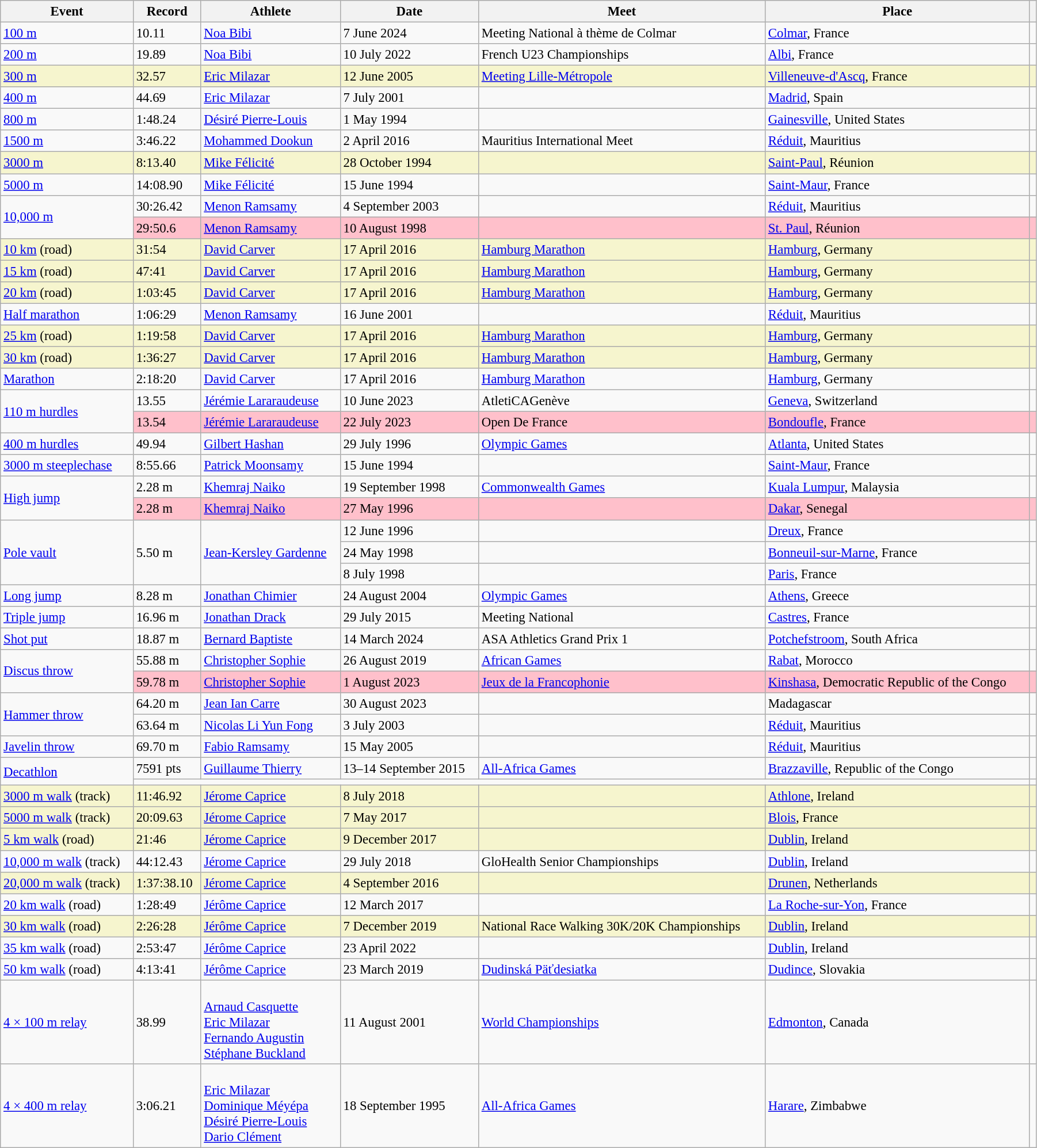<table class="wikitable" style="font-size:95%; width: 95%;">
<tr>
<th>Event</th>
<th>Record</th>
<th>Athlete</th>
<th>Date</th>
<th>Meet</th>
<th>Place</th>
<th></th>
</tr>
<tr>
<td><a href='#'>100 m</a></td>
<td>10.11 </td>
<td><a href='#'>Noa Bibi</a></td>
<td>7 June 2024</td>
<td>Meeting National à thème de Colmar</td>
<td><a href='#'>Colmar</a>, France</td>
<td></td>
</tr>
<tr>
<td><a href='#'>200 m</a></td>
<td>19.89 </td>
<td><a href='#'>Noa Bibi</a></td>
<td>10 July 2022</td>
<td>French U23 Championships</td>
<td><a href='#'>Albi</a>, France</td>
<td></td>
</tr>
<tr style="background:#f6F5CE;">
<td><a href='#'>300 m</a></td>
<td>32.57</td>
<td><a href='#'>Eric Milazar</a></td>
<td>12 June 2005</td>
<td><a href='#'>Meeting Lille-Métropole</a></td>
<td><a href='#'>Villeneuve-d'Ascq</a>, France</td>
<td></td>
</tr>
<tr>
<td><a href='#'>400 m</a></td>
<td>44.69</td>
<td><a href='#'>Eric Milazar</a></td>
<td>7 July 2001</td>
<td></td>
<td><a href='#'>Madrid</a>, Spain</td>
<td></td>
</tr>
<tr>
<td><a href='#'>800 m</a></td>
<td>1:48.24</td>
<td><a href='#'>Désiré Pierre-Louis</a></td>
<td>1 May 1994</td>
<td></td>
<td><a href='#'>Gainesville</a>, United States</td>
<td></td>
</tr>
<tr>
<td><a href='#'>1500 m</a></td>
<td>3:46.22</td>
<td><a href='#'>Mohammed Dookun</a></td>
<td>2 April 2016</td>
<td>Mauritius International Meet</td>
<td><a href='#'>Réduit</a>, Mauritius</td>
<td></td>
</tr>
<tr style="background:#f6F5CE;">
<td><a href='#'>3000 m</a></td>
<td>8:13.40</td>
<td><a href='#'>Mike Félicité</a></td>
<td>28 October 1994</td>
<td></td>
<td><a href='#'>Saint-Paul</a>, Réunion</td>
<td></td>
</tr>
<tr>
<td><a href='#'>5000 m</a></td>
<td>14:08.90</td>
<td><a href='#'>Mike Félicité</a></td>
<td>15 June 1994</td>
<td></td>
<td><a href='#'>Saint-Maur</a>, France</td>
<td></td>
</tr>
<tr>
<td rowspan=2><a href='#'>10,000 m</a></td>
<td>30:26.42</td>
<td><a href='#'>Menon Ramsamy</a></td>
<td>4 September 2003</td>
<td></td>
<td><a href='#'>Réduit</a>, Mauritius</td>
<td></td>
</tr>
<tr style="background:pink">
<td>29:50.6 </td>
<td><a href='#'>Menon Ramsamy</a></td>
<td>10 August 1998</td>
<td></td>
<td><a href='#'>St. Paul</a>, Réunion</td>
<td></td>
</tr>
<tr style="background:#f6F5CE;">
<td><a href='#'>10 km</a> (road)</td>
<td>31:54</td>
<td><a href='#'>David Carver</a></td>
<td>17 April 2016</td>
<td><a href='#'>Hamburg Marathon</a></td>
<td><a href='#'>Hamburg</a>, Germany</td>
<td></td>
</tr>
<tr style="background:#f6F5CE;">
<td><a href='#'>15 km</a> (road)</td>
<td>47:41</td>
<td><a href='#'>David Carver</a></td>
<td>17 April 2016</td>
<td><a href='#'>Hamburg Marathon</a></td>
<td><a href='#'>Hamburg</a>, Germany</td>
<td></td>
</tr>
<tr style="background:#f6F5CE;">
<td><a href='#'>20 km</a> (road)</td>
<td>1:03:45</td>
<td><a href='#'>David Carver</a></td>
<td>17 April 2016</td>
<td><a href='#'>Hamburg Marathon</a></td>
<td><a href='#'>Hamburg</a>, Germany</td>
<td></td>
</tr>
<tr>
<td><a href='#'>Half marathon</a></td>
<td>1:06:29</td>
<td><a href='#'>Menon Ramsamy</a></td>
<td>16 June 2001</td>
<td></td>
<td><a href='#'>Réduit</a>, Mauritius</td>
<td></td>
</tr>
<tr style="background:#f6F5CE;">
<td><a href='#'>25 km</a> (road)</td>
<td>1:19:58</td>
<td><a href='#'>David Carver</a></td>
<td>17 April 2016</td>
<td><a href='#'>Hamburg Marathon</a></td>
<td><a href='#'>Hamburg</a>, Germany</td>
<td></td>
</tr>
<tr style="background:#f6F5CE;">
<td><a href='#'>30 km</a> (road)</td>
<td>1:36:27</td>
<td><a href='#'>David Carver</a></td>
<td>17 April 2016</td>
<td><a href='#'>Hamburg Marathon</a></td>
<td><a href='#'>Hamburg</a>, Germany</td>
<td></td>
</tr>
<tr>
<td><a href='#'>Marathon</a></td>
<td>2:18:20</td>
<td><a href='#'>David Carver</a></td>
<td>17 April 2016 </td>
<td><a href='#'>Hamburg Marathon</a></td>
<td><a href='#'>Hamburg</a>, Germany</td>
<td></td>
</tr>
<tr>
<td rowspan=2><a href='#'>110 m hurdles</a></td>
<td>13.55 </td>
<td><a href='#'>Jérémie Lararaudeuse</a></td>
<td>10 June 2023</td>
<td>AtletiCAGenève</td>
<td><a href='#'>Geneva</a>, Switzerland</td>
</tr>
<tr style="background:pink">
<td>13.54 </td>
<td><a href='#'>Jérémie Lararaudeuse</a></td>
<td>22 July 2023</td>
<td>Open De France</td>
<td><a href='#'>Bondoufle</a>, France</td>
<td></td>
</tr>
<tr>
<td><a href='#'>400 m hurdles</a></td>
<td>49.94</td>
<td><a href='#'>Gilbert Hashan</a></td>
<td>29 July 1996</td>
<td><a href='#'>Olympic Games</a></td>
<td><a href='#'>Atlanta</a>, United States</td>
<td></td>
</tr>
<tr>
<td><a href='#'>3000 m steeplechase</a></td>
<td>8:55.66</td>
<td><a href='#'>Patrick Moonsamy</a></td>
<td>15 June 1994</td>
<td></td>
<td><a href='#'>Saint-Maur</a>, France</td>
<td></td>
</tr>
<tr>
<td rowspan=2><a href='#'>High jump</a></td>
<td>2.28 m</td>
<td><a href='#'>Khemraj Naiko</a></td>
<td>19 September 1998</td>
<td><a href='#'>Commonwealth Games</a></td>
<td><a href='#'>Kuala Lumpur</a>, Malaysia</td>
<td></td>
</tr>
<tr style="background:pink">
<td>2.28 m</td>
<td><a href='#'>Khemraj Naiko</a></td>
<td>27 May 1996</td>
<td></td>
<td><a href='#'>Dakar</a>, Senegal</td>
<td></td>
</tr>
<tr>
<td rowspan=3><a href='#'>Pole vault</a></td>
<td rowspan=3>5.50 m</td>
<td rowspan=3><a href='#'>Jean-Kersley Gardenne</a></td>
<td>12 June 1996</td>
<td></td>
<td><a href='#'>Dreux</a>, France</td>
<td></td>
</tr>
<tr>
<td>24 May 1998</td>
<td></td>
<td><a href='#'>Bonneuil-sur-Marne</a>, France</td>
<td rowspan=2></td>
</tr>
<tr>
<td>8 July 1998</td>
<td></td>
<td><a href='#'>Paris</a>, France</td>
</tr>
<tr>
<td><a href='#'>Long jump</a></td>
<td>8.28 m </td>
<td><a href='#'>Jonathan Chimier</a></td>
<td>24 August 2004</td>
<td><a href='#'>Olympic Games</a></td>
<td><a href='#'>Athens</a>, Greece</td>
<td></td>
</tr>
<tr>
<td><a href='#'>Triple jump</a></td>
<td>16.96 m </td>
<td><a href='#'>Jonathan Drack</a></td>
<td>29 July 2015</td>
<td>Meeting National</td>
<td><a href='#'>Castres</a>, France</td>
<td></td>
</tr>
<tr>
<td><a href='#'>Shot put</a></td>
<td>18.87 m </td>
<td><a href='#'>Bernard Baptiste</a></td>
<td>14 March 2024</td>
<td>ASA Athletics Grand Prix 1</td>
<td><a href='#'>Potchefstroom</a>, South Africa</td>
<td></td>
</tr>
<tr>
<td rowspan=2><a href='#'>Discus throw</a></td>
<td>55.88 m</td>
<td><a href='#'>Christopher Sophie</a></td>
<td>26 August 2019</td>
<td><a href='#'>African Games</a></td>
<td><a href='#'>Rabat</a>, Morocco</td>
<td></td>
</tr>
<tr style="background:pink">
<td>59.78 m</td>
<td><a href='#'>Christopher Sophie</a></td>
<td>1 August 2023</td>
<td><a href='#'>Jeux de la Francophonie</a></td>
<td><a href='#'>Kinshasa</a>, Democratic Republic of the Congo</td>
<td></td>
</tr>
<tr>
<td rowspan=2><a href='#'>Hammer throw</a></td>
<td>64.20 m</td>
<td><a href='#'>Jean Ian Carre</a></td>
<td>30 August 2023</td>
<td></td>
<td>Madagascar</td>
<td></td>
</tr>
<tr>
<td>63.64 m</td>
<td><a href='#'>Nicolas Li Yun Fong</a></td>
<td>3 July 2003</td>
<td></td>
<td><a href='#'>Réduit</a>, Mauritius</td>
<td></td>
</tr>
<tr>
<td><a href='#'>Javelin throw</a></td>
<td>69.70 m</td>
<td><a href='#'>Fabio Ramsamy</a></td>
<td>15 May 2005</td>
<td></td>
<td><a href='#'>Réduit</a>, Mauritius</td>
<td></td>
</tr>
<tr>
<td rowspan=2><a href='#'>Decathlon</a></td>
<td>7591 pts</td>
<td><a href='#'>Guillaume Thierry</a></td>
<td>13–14 September 2015</td>
<td><a href='#'>All-Africa Games</a></td>
<td><a href='#'>Brazzaville</a>, Republic of the Congo</td>
<td></td>
</tr>
<tr>
<td colspan=5></td>
<td></td>
</tr>
<tr style="background:#f6F5CE;">
<td><a href='#'>3000 m walk</a> (track)</td>
<td>11:46.92</td>
<td><a href='#'>Jérome Caprice</a></td>
<td>8 July 2018</td>
<td></td>
<td><a href='#'>Athlone</a>, Ireland</td>
<td></td>
</tr>
<tr style="background:#f6F5CE;">
<td><a href='#'>5000 m walk</a> (track)</td>
<td>20:09.63</td>
<td><a href='#'>Jérome Caprice</a></td>
<td>7 May 2017</td>
<td></td>
<td><a href='#'>Blois</a>, France</td>
<td></td>
</tr>
<tr style="background:#f6F5CE;">
<td><a href='#'>5 km walk</a> (road)</td>
<td>21:46</td>
<td><a href='#'>Jérome Caprice</a></td>
<td>9 December 2017</td>
<td></td>
<td><a href='#'>Dublin</a>, Ireland</td>
<td></td>
</tr>
<tr>
<td><a href='#'>10,000 m walk</a> (track)</td>
<td>44:12.43</td>
<td><a href='#'>Jérome Caprice</a></td>
<td>29 July 2018</td>
<td>GloHealth Senior Championships</td>
<td><a href='#'>Dublin</a>, Ireland</td>
<td></td>
</tr>
<tr style="background:#f6F5CE;">
<td><a href='#'>20,000 m walk</a> (track)</td>
<td>1:37:38.10</td>
<td><a href='#'>Jérome Caprice</a></td>
<td>4 September 2016</td>
<td></td>
<td><a href='#'>Drunen</a>, Netherlands</td>
<td></td>
</tr>
<tr>
<td><a href='#'>20 km walk</a> (road)</td>
<td>1:28:49</td>
<td><a href='#'>Jérôme Caprice</a></td>
<td>12 March 2017</td>
<td></td>
<td><a href='#'>La Roche-sur-Yon</a>, France</td>
<td></td>
</tr>
<tr style="background:#f6F5CE;">
<td><a href='#'>30 km walk</a> (road)</td>
<td>2:26:28</td>
<td><a href='#'>Jérôme Caprice</a></td>
<td>7 December 2019</td>
<td>National Race Walking 30K/20K Championships</td>
<td><a href='#'>Dublin</a>, Ireland</td>
<td></td>
</tr>
<tr>
<td><a href='#'>35 km walk</a> (road)</td>
<td>2:53:47</td>
<td><a href='#'>Jérôme Caprice</a></td>
<td>23 April 2022</td>
<td></td>
<td><a href='#'>Dublin</a>, Ireland</td>
<td></td>
</tr>
<tr>
<td><a href='#'>50 km walk</a> (road)</td>
<td>4:13:41</td>
<td><a href='#'>Jérôme Caprice</a></td>
<td>23 March 2019 </td>
<td><a href='#'>Dudinská Päťdesiatka</a></td>
<td><a href='#'>Dudince</a>, Slovakia</td>
<td></td>
</tr>
<tr>
<td><a href='#'>4 × 100 m relay</a></td>
<td>38.99</td>
<td><br><a href='#'>Arnaud Casquette</a><br><a href='#'>Eric Milazar</a><br><a href='#'>Fernando Augustin</a><br><a href='#'>Stéphane Buckland</a></td>
<td>11 August 2001</td>
<td><a href='#'>World Championships</a></td>
<td><a href='#'>Edmonton</a>, Canada</td>
<td></td>
</tr>
<tr>
<td><a href='#'>4 × 400 m relay</a></td>
<td>3:06.21</td>
<td><br><a href='#'>Eric Milazar</a><br><a href='#'>Dominique Méyépa</a><br><a href='#'>Désiré Pierre-Louis</a><br><a href='#'>Dario Clément</a></td>
<td>18 September 1995</td>
<td><a href='#'>All-Africa Games</a></td>
<td><a href='#'>Harare</a>, Zimbabwe</td>
<td></td>
</tr>
</table>
